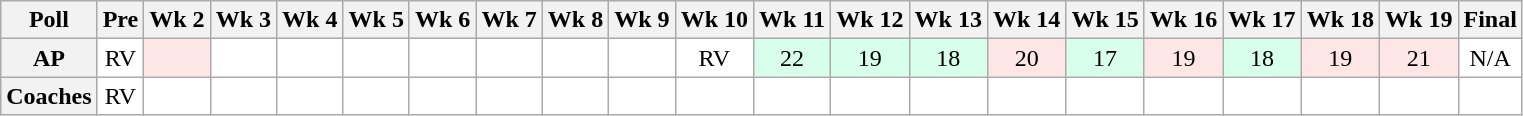<table class="wikitable" style="white-space:nowrap;">
<tr>
<th>Poll</th>
<th>Pre</th>
<th>Wk 2</th>
<th>Wk 3</th>
<th>Wk 4</th>
<th>Wk 5</th>
<th>Wk 6</th>
<th>Wk 7</th>
<th>Wk 8</th>
<th>Wk 9</th>
<th>Wk 10</th>
<th>Wk 11</th>
<th>Wk 12</th>
<th>Wk 13</th>
<th>Wk 14</th>
<th>Wk 15</th>
<th>Wk 16</th>
<th>Wk 17</th>
<th>Wk 18</th>
<th>Wk 19</th>
<th>Final</th>
</tr>
<tr style="text-align:center;">
<th>AP</th>
<td style="background:#FFF;">RV</td>
<td style="background:#FFE6E6;"></td>
<td style="background:#FFF;"></td>
<td style="background:#FFF;"></td>
<td style="background:#FFF;"></td>
<td style="background:#FFF;"></td>
<td style="background:#FFF;"></td>
<td style="background:#FFF;"></td>
<td style="background:#FFF;"></td>
<td style="background:#FFF;">RV</td>
<td style="background:#D8FFEB;">22</td>
<td style="background:#D8FFEB;">19</td>
<td style="background:#D8FFEB;">18</td>
<td style="background:#FFE6E6;">20</td>
<td style="background:#D8FFEB;">17</td>
<td style="background:#FFE6E6;">19</td>
<td style="background:#D8FFEB;">18</td>
<td style="background:#FFE6E6;">19</td>
<td style="background:#FFE6E6;">21</td>
<td style="background:#FFF;">N/A</td>
</tr>
<tr style="text-align:center;">
<th>Coaches</th>
<td style="background:#FFF;">RV</td>
<td style="background:#FFF;"></td>
<td style="background:#FFF;"></td>
<td style="background:#FFF;"></td>
<td style="background:#FFF;"></td>
<td style="background:#FFF;"></td>
<td style="background:#FFF;"></td>
<td style="background:#FFF;"></td>
<td style="background:#FFF;"></td>
<td style="background:#FFF;"></td>
<td style="background:#FFF;"></td>
<td style="background:#FFF;"></td>
<td style="background:#FFF;"></td>
<td style="background:#FFF;"></td>
<td style="background:#FFF;"></td>
<td style="background:#FFF;"></td>
<td style="background:#FFF;"></td>
<td style="background:#FFF;"></td>
<td style="background:#FFF;"></td>
<td style="background:#FFF;"></td>
</tr>
</table>
